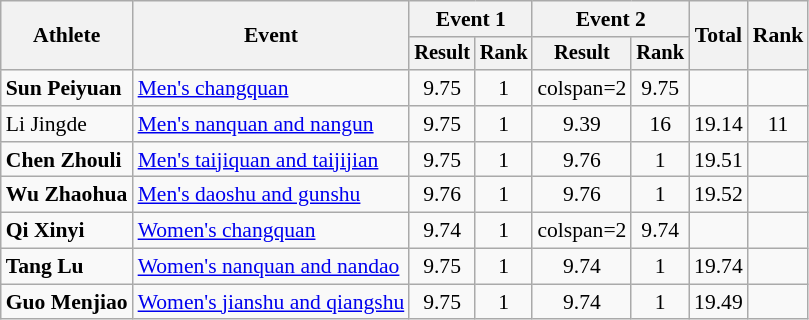<table class=wikitable style=font-size:90%;text-align:center>
<tr>
<th rowspan="2">Athlete</th>
<th rowspan="2">Event</th>
<th colspan="2">Event 1</th>
<th colspan="2">Event 2</th>
<th rowspan="2">Total</th>
<th rowspan="2">Rank</th>
</tr>
<tr style="font-size:95%">
<th>Result</th>
<th>Rank</th>
<th>Result</th>
<th>Rank</th>
</tr>
<tr>
<td align=left><strong>Sun Peiyuan</strong></td>
<td align=left><a href='#'>Men's changquan</a></td>
<td>9.75</td>
<td>1</td>
<td>colspan=2 </td>
<td>9.75</td>
<td></td>
</tr>
<tr>
<td align=left>Li Jingde</td>
<td align=left><a href='#'>Men's nanquan and nangun</a></td>
<td>9.75</td>
<td>1</td>
<td>9.39</td>
<td>16</td>
<td>19.14</td>
<td>11</td>
</tr>
<tr>
<td align=left><strong>Chen Zhouli</strong></td>
<td align=left><a href='#'>Men's taijiquan and taijijian</a></td>
<td>9.75</td>
<td>1</td>
<td>9.76</td>
<td>1</td>
<td>19.51</td>
<td></td>
</tr>
<tr>
<td align=left><strong>Wu Zhaohua</strong></td>
<td align=left><a href='#'>Men's daoshu and gunshu</a></td>
<td>9.76</td>
<td>1</td>
<td>9.76</td>
<td>1</td>
<td>19.52</td>
<td></td>
</tr>
<tr>
<td align=left><strong>Qi Xinyi</strong></td>
<td align=left><a href='#'>Women's changquan</a></td>
<td>9.74</td>
<td>1</td>
<td>colspan=2 </td>
<td>9.74</td>
<td></td>
</tr>
<tr>
<td align=left><strong>Tang Lu</strong></td>
<td align=left><a href='#'>Women's nanquan and nandao</a></td>
<td>9.75</td>
<td>1</td>
<td>9.74</td>
<td>1</td>
<td>19.74</td>
<td></td>
</tr>
<tr>
<td align=left><strong>Guo Menjiao</strong></td>
<td align=left><a href='#'>Women's jianshu and qiangshu</a></td>
<td>9.75</td>
<td>1</td>
<td>9.74</td>
<td>1</td>
<td>19.49</td>
<td></td>
</tr>
</table>
